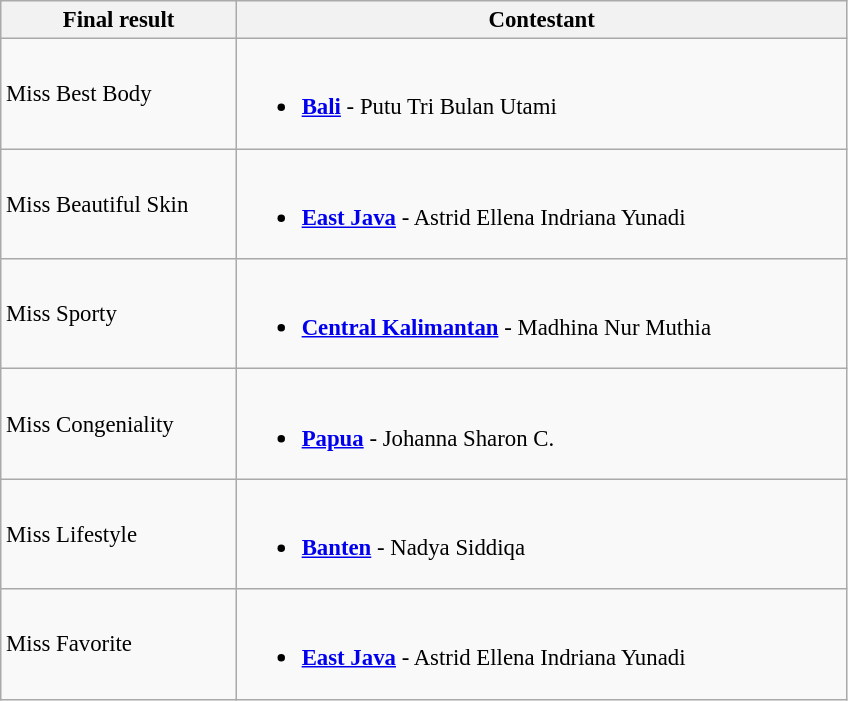<table class="wikitable" style="font-size:95%;">
<tr>
<th width="150">Final result</th>
<th width="400">Contestant</th>
</tr>
<tr>
<td>Miss Best Body</td>
<td><br><ul><li><strong><a href='#'>Bali</a></strong> - Putu Tri Bulan Utami</li></ul></td>
</tr>
<tr>
<td>Miss Beautiful Skin</td>
<td><br><ul><li><strong><a href='#'>East Java</a></strong> - Astrid Ellena Indriana Yunadi</li></ul></td>
</tr>
<tr>
<td>Miss Sporty</td>
<td><br><ul><li><strong><a href='#'>Central Kalimantan</a></strong> - Madhina Nur Muthia</li></ul></td>
</tr>
<tr>
<td>Miss Congeniality</td>
<td><br><ul><li><strong><a href='#'>Papua</a></strong> - Johanna Sharon C.</li></ul></td>
</tr>
<tr>
<td>Miss Lifestyle</td>
<td><br><ul><li><strong><a href='#'>Banten</a></strong> - Nadya Siddiqa</li></ul></td>
</tr>
<tr>
<td>Miss Favorite</td>
<td><br><ul><li><strong><a href='#'>East Java</a></strong> - Astrid Ellena Indriana Yunadi</li></ul></td>
</tr>
</table>
